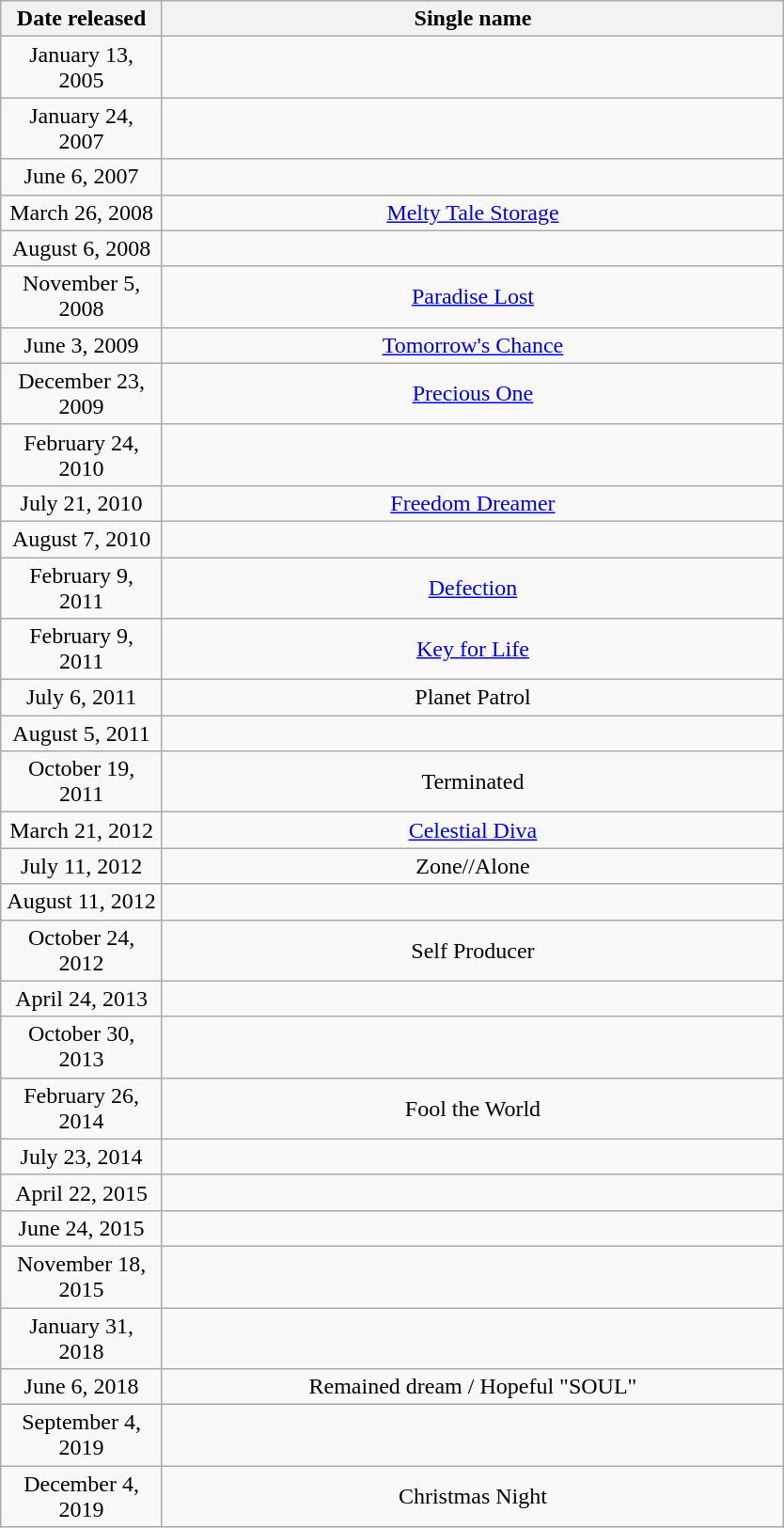<table class="wikitable" style="text-align:center; width:44%">
<tr>
<th style="width:20%;">Date released</th>
<th style="width:77%;">Single name</th>
</tr>
<tr>
<td>January 13, 2005</td>
<td></td>
</tr>
<tr>
<td>January 24, 2007</td>
<td></td>
</tr>
<tr>
<td>June 6, 2007</td>
<td></td>
</tr>
<tr>
<td>March 26, 2008</td>
<td><a href='#'>Melty Tale Storage</a></td>
</tr>
<tr>
<td>August 6, 2008</td>
<td></td>
</tr>
<tr>
<td>November 5, 2008</td>
<td><a href='#'>Paradise Lost</a></td>
</tr>
<tr>
<td>June 3, 2009</td>
<td><a href='#'>Tomorrow's Chance</a></td>
</tr>
<tr>
<td>December 23, 2009</td>
<td><a href='#'>Precious One</a></td>
</tr>
<tr>
<td>February 24, 2010</td>
<td></td>
</tr>
<tr>
<td>July 21, 2010</td>
<td><a href='#'>Freedom Dreamer</a></td>
</tr>
<tr>
<td>August 7, 2010</td>
<td></td>
</tr>
<tr>
<td>February 9, 2011</td>
<td><a href='#'>Defection</a></td>
</tr>
<tr>
<td>February 9, 2011</td>
<td><a href='#'>Key for Life</a></td>
</tr>
<tr>
<td>July 6, 2011</td>
<td>Planet Patrol</td>
</tr>
<tr>
<td>August 5, 2011</td>
<td></td>
</tr>
<tr>
<td>October 19, 2011</td>
<td>Terminated</td>
</tr>
<tr>
<td>March 21, 2012</td>
<td><a href='#'>Celestial Diva</a></td>
</tr>
<tr>
<td>July 11, 2012</td>
<td>Zone//Alone</td>
</tr>
<tr>
<td>August 11, 2012</td>
<td></td>
</tr>
<tr>
<td>October 24, 2012</td>
<td>Self Producer</td>
</tr>
<tr>
<td>April 24, 2013</td>
<td></td>
</tr>
<tr>
<td>October 30, 2013</td>
<td></td>
</tr>
<tr>
<td>February 26, 2014</td>
<td>Fool the World</td>
</tr>
<tr>
<td>July 23, 2014</td>
<td></td>
</tr>
<tr>
<td>April 22, 2015</td>
<td></td>
</tr>
<tr>
<td>June 24, 2015</td>
<td></td>
</tr>
<tr>
<td>November 18, 2015</td>
<td></td>
</tr>
<tr>
<td>January 31, 2018</td>
<td></td>
</tr>
<tr>
<td>June 6, 2018</td>
<td>Remained dream / Hopeful "SOUL"</td>
</tr>
<tr>
<td>September 4, 2019</td>
<td></td>
</tr>
<tr>
<td>December 4, 2019</td>
<td>Christmas Night</td>
</tr>
</table>
